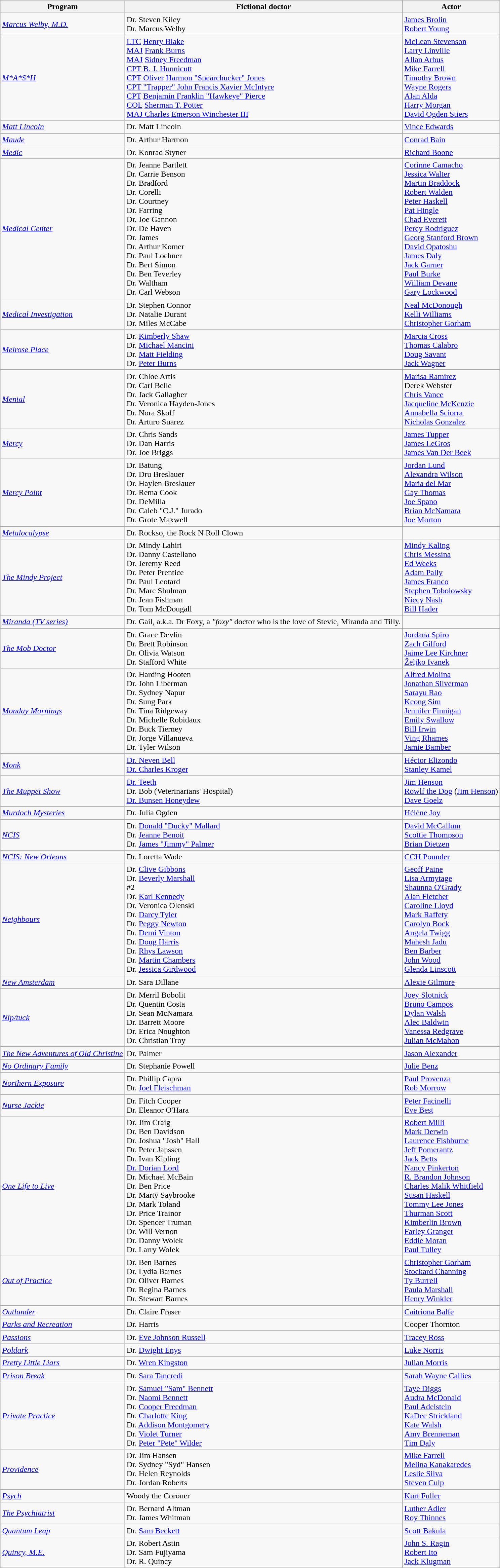<table class="wikitable">
<tr>
<th>Program</th>
<th>Fictional doctor</th>
<th>Actor</th>
</tr>
<tr>
<td><em><a href='#'>Marcus Welby, M.D.</a></em></td>
<td>Dr. Steven Kiley<br>Dr. Marcus Welby</td>
<td><a href='#'>James Brolin</a><br><a href='#'>Robert Young</a></td>
</tr>
<tr>
<td><em><a href='#'>M*A*S*H</a></em></td>
<td><a href='#'>LTC</a> <a href='#'>Henry Blake</a><br><a href='#'>MAJ</a> <a href='#'>Frank Burns</a><br><a href='#'>MAJ</a> <a href='#'>Sidney Freedman</a><br><a href='#'>CPT B. J. Hunnicutt</a><br><a href='#'>CPT Oliver Harmon "Spearchucker" Jones</a><br><a href='#'>CPT "Trapper" John Francis Xavier McIntyre</a><br><a href='#'>CPT</a> <a href='#'>Benjamin Franklin "Hawkeye" Pierce</a><br><a href='#'>COL</a> <a href='#'>Sherman T. Potter</a><br><a href='#'>MAJ Charles Emerson Winchester III</a></td>
<td><a href='#'>McLean Stevenson</a><br><a href='#'>Larry Linville</a><br><a href='#'>Allan Arbus</a><br><a href='#'>Mike Farrell</a><br><a href='#'>Timothy Brown</a><br><a href='#'>Wayne Rogers</a><br><a href='#'>Alan Alda</a><br><a href='#'>Harry Morgan</a><br><a href='#'>David Ogden Stiers</a></td>
</tr>
<tr>
<td><em><a href='#'>Matt Lincoln</a></em></td>
<td>Dr. Matt Lincoln</td>
<td><a href='#'>Vince Edwards</a></td>
</tr>
<tr>
<td><em><a href='#'>Maude</a></em></td>
<td>Dr. Arthur Harmon</td>
<td><a href='#'>Conrad Bain</a></td>
</tr>
<tr>
<td><em><a href='#'>Medic</a></em></td>
<td>Dr. Konrad Styner</td>
<td><a href='#'>Richard Boone</a></td>
</tr>
<tr>
<td><em><a href='#'>Medical Center</a></em></td>
<td>Dr. Jeanne Bartlett<br>Dr. Carrie Benson<br>Dr. Bradford<br>Dr. Corelli<br>Dr. Courtney<br>Dr. Farring<br>Dr. Joe Gannon<br>Dr. De Haven<br>Dr. James<br>Dr. Arthur Komer<br>Dr. Paul Lochner<br>Dr. Bert Simon<br>Dr. Ben Teverley<br>Dr. Waltham<br>Dr. Carl Webson</td>
<td><a href='#'>Corinne Camacho</a><br><a href='#'>Jessica Walter</a><br><a href='#'>Martin Braddock</a><br><a href='#'>Robert Walden</a><br><a href='#'>Peter Haskell</a><br><a href='#'>Pat Hingle</a><br><a href='#'>Chad Everett</a><br><a href='#'>Percy Rodriguez</a><br><a href='#'>Georg Stanford Brown</a><br><a href='#'>David Opatoshu</a><br><a href='#'>James Daly</a><br><a href='#'>Jack Garner</a><br><a href='#'>Paul Burke</a><br><a href='#'>William Devane</a><br><a href='#'>Gary Lockwood</a></td>
</tr>
<tr>
<td><em><a href='#'>Medical Investigation</a></em></td>
<td>Dr. Stephen Connor<br>Dr. Natalie Durant<br>Dr. Miles McCabe</td>
<td><a href='#'>Neal McDonough</a><br><a href='#'>Kelli Williams</a><br><a href='#'>Christopher Gorham</a></td>
</tr>
<tr>
<td><em><a href='#'>Melrose Place</a></em></td>
<td>Dr. <a href='#'>Kimberly Shaw</a><br>Dr. <a href='#'>Michael Mancini</a><br>Dr. <a href='#'>Matt Fielding</a><br>Dr. <a href='#'>Peter Burns</a></td>
<td><a href='#'>Marcia Cross</a><br><a href='#'>Thomas Calabro</a><br> <a href='#'>Doug Savant</a><br> <a href='#'>Jack Wagner</a></td>
</tr>
<tr>
<td><em><a href='#'>Mental</a></em></td>
<td>Dr. Chloe Artis<br>Dr. Carl Belle<br>Dr. Jack Gallagher<br>Dr. Veronica Hayden-Jones<br>Dr. Nora Skoff<br>Dr. Arturo Suarez</td>
<td><a href='#'>Marisa Ramirez</a><br>Derek Webster<br><a href='#'>Chris Vance</a><br><a href='#'>Jacqueline McKenzie</a><br><a href='#'>Annabella Sciorra</a><br><a href='#'>Nicholas Gonzalez</a></td>
</tr>
<tr>
<td><em><a href='#'>Mercy</a></em></td>
<td>Dr. Chris Sands<br>Dr. Dan Harris<br>Dr. Joe Briggs</td>
<td><a href='#'>James Tupper</a><br><a href='#'>James LeGros</a><br><a href='#'>James Van Der Beek</a></td>
</tr>
<tr>
<td><em><a href='#'>Mercy Point</a></em></td>
<td>Dr. Batung<br>Dr. Dru Breslauer<br>Dr. Haylen Breslauer<br>Dr. Rema Cook<br>Dr. DeMilla<br>Dr. Caleb "C.J." Jurado<br>Dr. Grote Maxwell</td>
<td><a href='#'>Jordan Lund</a><br><a href='#'>Alexandra Wilson</a><br><a href='#'>Maria del Mar</a><br><a href='#'>Gay Thomas</a><br><a href='#'>Joe Spano</a><br><a href='#'>Brian McNamara</a><br><a href='#'>Joe Morton</a></td>
</tr>
<tr>
<td><em><a href='#'>Metalocalypse</a></em></td>
<td>Dr. Rockso, the Rock N Roll Clown</td>
</tr>
<tr>
<td><em><a href='#'>The Mindy Project</a></em></td>
<td>Dr. Mindy Lahiri<br>Dr. Danny Castellano<br>Dr. Jeremy Reed<br>Dr. Peter Prentice<br>Dr. Paul Leotard<br>Dr. Marc Shulman<br>Dr. Jean Fishman<br>Dr. Tom McDougall</td>
<td><a href='#'>Mindy Kaling</a><br><a href='#'>Chris Messina</a><br><a href='#'>Ed Weeks</a><br><a href='#'>Adam Pally</a><br><a href='#'>James Franco</a><br><a href='#'>Stephen Tobolowsky</a><br><a href='#'>Niecy Nash</a><br><a href='#'>Bill Hader</a></td>
</tr>
<tr>
<td><em><a href='#'>Miranda (TV series)</a></em></td>
<td>Dr. Gail, a.k.a. Dr Foxy, a <em>"foxy"</em> doctor who is the love of Stevie, Miranda and Tilly.</td>
</tr>
<tr>
<td><em><a href='#'>The Mob Doctor</a></em></td>
<td>Dr. Grace Devlin<br>Dr. Brett Robinson<br>Dr. Olivia Watson<br>Dr. Stafford White</td>
<td><a href='#'>Jordana Spiro</a><br><a href='#'>Zach Gilford</a><br><a href='#'>Jaime Lee Kirchner</a><br><a href='#'>Željko Ivanek</a></td>
</tr>
<tr>
<td><em><a href='#'>Monday Mornings</a></em></td>
<td>Dr. Harding Hooten<br>Dr. John Liberman<br>Dr. Sydney Napur<br>Dr. Sung Park<br>Dr. Tina Ridgeway<br>Dr. Michelle Robidaux<br>Dr. Buck Tierney<br>Dr. Jorge Villanueva<br>Dr. Tyler Wilson</td>
<td><a href='#'>Alfred Molina</a><br><a href='#'>Jonathan Silverman</a><br><a href='#'>Sarayu Rao</a><br><a href='#'>Keong Sim</a><br><a href='#'>Jennifer Finnigan</a><br><a href='#'>Emily Swallow</a><br><a href='#'>Bill Irwin</a><br><a href='#'>Ving Rhames</a><br><a href='#'>Jamie Bamber</a></td>
</tr>
<tr>
<td><em><a href='#'>Monk</a></em></td>
<td><a href='#'>Dr. Neven Bell</a><br><a href='#'>Dr. Charles Kroger</a></td>
<td><a href='#'>Héctor Elizondo</a><br><a href='#'>Stanley Kamel</a></td>
</tr>
<tr>
<td><em><a href='#'>The Muppet Show</a></em></td>
<td><a href='#'>Dr. Teeth</a><br>Dr. Bob (Veterinarians' Hospital)<br> <a href='#'>Dr. Bunsen Honeydew</a></td>
<td><a href='#'>Jim Henson</a><br><a href='#'>Rowlf the Dog</a> (<a href='#'>Jim Henson</a>)<br> <a href='#'>Dave Goelz</a></td>
</tr>
<tr>
<td><em><a href='#'>Murdoch Mysteries</a></em></td>
<td>Dr. Julia Ogden</td>
<td><a href='#'>Hélène Joy</a></td>
</tr>
<tr>
<td><em><a href='#'>NCIS</a></em></td>
<td>Dr. <a href='#'>Donald "Ducky" Mallard</a><br>Dr. <a href='#'>Jeanne Benoit</a><br>Dr. <a href='#'>James "Jimmy" Palmer</a></td>
<td><a href='#'>David McCallum</a><br><a href='#'>Scottie Thompson</a><br><a href='#'>Brian Dietzen</a></td>
</tr>
<tr>
<td><em><a href='#'>NCIS: New Orleans</a></em></td>
<td>Dr. Loretta Wade</td>
<td><a href='#'>CCH Pounder</a></td>
</tr>
<tr>
<td><em><a href='#'>Neighbours</a></em></td>
<td>Dr. <a href='#'>Clive Gibbons</a><br>Dr. <a href='#'>Beverly Marshall</a><br>#2<br>Dr. <a href='#'>Karl Kennedy</a><br>Dr. Veronica Olenski<br>Dr. <a href='#'>Darcy Tyler</a><br>Dr. <a href='#'>Peggy Newton</a><br>Dr. <a href='#'>Demi Vinton</a><br>Dr. <a href='#'>Doug Harris</a><br>Dr. <a href='#'>Rhys Lawson</a><br>Dr. <a href='#'>Martin Chambers</a><br>Dr. <a href='#'>Jessica Girdwood</a></td>
<td><a href='#'>Geoff Paine</a><br><a href='#'>Lisa Armytage</a><br><a href='#'>Shaunna O'Grady</a><br><a href='#'>Alan Fletcher</a><br><a href='#'>Caroline Lloyd</a><br><a href='#'>Mark Raffety</a><br><a href='#'>Carolyn Bock</a><br><a href='#'>Angela Twigg</a><br><a href='#'>Mahesh Jadu</a><br><a href='#'>Ben Barber</a><br><a href='#'>John Wood</a><br><a href='#'>Glenda Linscott</a></td>
</tr>
<tr>
<td><em><a href='#'>New Amsterdam</a></em></td>
<td>Dr. Sara Dillane</td>
<td><a href='#'>Alexie Gilmore</a></td>
</tr>
<tr>
<td><em><a href='#'>Nip/tuck</a></em></td>
<td>Dr. Merril Bobolit<br>Dr. Quentin Costa<br>Dr. Sean McNamara<br>Dr. Barrett Moore<br>Dr. Erica Noughton<br>Dr. Christian Troy</td>
<td><a href='#'>Joey Slotnick</a><br><a href='#'>Bruno Campos</a><br><a href='#'>Dylan Walsh</a><br><a href='#'>Alec Baldwin</a><br><a href='#'>Vanessa Redgrave</a><br><a href='#'>Julian McMahon</a></td>
</tr>
<tr>
<td><em><a href='#'>The New Adventures of Old Christine</a></em></td>
<td>Dr. Palmer</td>
<td><a href='#'>Jason Alexander</a></td>
</tr>
<tr>
<td><em><a href='#'>No Ordinary Family</a></em></td>
<td>Dr. Stephanie Powell</td>
<td><a href='#'>Julie Benz</a></td>
</tr>
<tr>
<td><em><a href='#'>Northern Exposure</a></em></td>
<td>Dr. Phillip Capra<br>Dr. <a href='#'>Joel Fleischman</a></td>
<td><a href='#'>Paul Provenza</a><br><a href='#'>Rob Morrow</a></td>
</tr>
<tr>
<td><em><a href='#'>Nurse Jackie</a></em></td>
<td>Dr. Fitch Cooper<br>Dr. Eleanor O'Hara</td>
<td><a href='#'>Peter Facinelli</a><br><a href='#'>Eve Best</a></td>
</tr>
<tr>
<td><em><a href='#'>One Life to Live</a></em></td>
<td>Dr. Jim Craig<br>Dr. Ben Davidson<br>Dr. Joshua "Josh" Hall<br>Dr. Peter Janssen<br>Dr. Ivan Kipling<br><a href='#'>Dr. Dorian Lord</a><br>Dr. Michael McBain<br>Dr. Ben Price<br>Dr. Marty Saybrooke<br>Dr. Mark Toland<br>Dr. Price Trainor<br>Dr. Spencer Truman<br>Dr. Will Vernon<br>Dr. Danny Wolek<br>Dr. Larry Wolek</td>
<td><a href='#'>Robert Milli</a><br><a href='#'>Mark Derwin</a><br><a href='#'>Laurence Fishburne</a><br><a href='#'>Jeff Pomerantz</a><br><a href='#'>Jack Betts</a><br><a href='#'>Nancy Pinkerton</a><br><a href='#'>R. Brandon Johnson</a><br><a href='#'>Charles Malik Whitfield</a><br><a href='#'>Susan Haskell</a><br><a href='#'>Tommy Lee Jones</a><br><a href='#'>Thurman Scott</a><br><a href='#'>Kimberlin Brown</a><br><a href='#'>Farley Granger</a><br><a href='#'>Eddie Moran</a><br><a href='#'>Paul Tulley</a></td>
</tr>
<tr>
<td><em><a href='#'>Out of Practice</a></em></td>
<td>Dr. Ben Barnes<br> Dr. Lydia Barnes<br>Dr. Oliver Barnes<br>Dr. Regina Barnes<br>Dr. Stewart Barnes</td>
<td><a href='#'>Christopher Gorham</a><br> <a href='#'>Stockard Channing</a><br> <a href='#'>Ty Burrell</a><br> <a href='#'>Paula Marshall</a><br><a href='#'>Henry Winkler</a></td>
</tr>
<tr>
<td><em><a href='#'>Outlander</a></em></td>
<td>Dr. Claire Fraser</td>
<td><a href='#'>Caitriona Balfe</a></td>
</tr>
<tr>
<td><em><a href='#'>Parks and Recreation</a></em></td>
<td>Dr. Harris</td>
<td>Cooper Thornton</td>
</tr>
<tr>
<td><em><a href='#'>Passions</a></em></td>
<td>Dr. <a href='#'>Eve Johnson Russell</a></td>
<td><a href='#'>Tracey Ross</a></td>
</tr>
<tr>
<td><em><a href='#'>Poldark</a></em></td>
<td>Dr. <a href='#'>Dwight Enys</a></td>
<td><a href='#'>Luke Norris</a></td>
</tr>
<tr>
<td><em><a href='#'>Pretty Little Liars</a></em></td>
<td>Dr. <a href='#'>Wren Kingston</a></td>
<td><a href='#'>Julian Morris</a></td>
</tr>
<tr>
<td><em><a href='#'>Prison Break</a></em></td>
<td>Dr. <a href='#'>Sara Tancredi</a></td>
<td><a href='#'>Sarah Wayne Callies</a></td>
</tr>
<tr>
<td><em><a href='#'>Private Practice</a></em></td>
<td>Dr. <a href='#'>Samuel "Sam" Bennett</a><br>Dr. <a href='#'>Naomi Bennett</a><br>Dr. <a href='#'>Cooper Freedman</a><br>Dr. <a href='#'>Charlotte King</a><br>Dr. <a href='#'>Addison Montgomery</a><br>Dr. <a href='#'>Violet Turner</a><br>Dr. <a href='#'>Peter "Pete" Wilder</a></td>
<td><a href='#'>Taye Diggs</a><br><a href='#'>Audra McDonald</a><br><a href='#'>Paul Adelstein</a><br><a href='#'>KaDee Strickland</a><br><a href='#'>Kate Walsh</a><br><a href='#'>Amy Brenneman</a><br><a href='#'>Tim Daly</a></td>
</tr>
<tr>
<td><em><a href='#'>Providence</a></em></td>
<td>Dr. Jim Hansen<br>Dr. Sydney "Syd" Hansen<br>Dr. Helen Reynolds<br>Dr. Jordan Roberts</td>
<td><a href='#'>Mike Farrell</a><br><a href='#'>Melina Kanakaredes</a><br><a href='#'>Leslie Silva</a><br><a href='#'>Steven Culp</a></td>
</tr>
<tr>
<td><em><a href='#'>Psych</a></em></td>
<td>Woody the Coroner</td>
<td><a href='#'>Kurt Fuller</a></td>
</tr>
<tr>
<td><em><a href='#'>The Psychiatrist</a></em></td>
<td>Dr. Bernard Altman<br>Dr. James Whitman</td>
<td><a href='#'>Luther Adler</a><br><a href='#'>Roy Thinnes</a></td>
</tr>
<tr>
<td><em><a href='#'>Quantum Leap</a></em></td>
<td>Dr. <a href='#'>Sam Beckett</a></td>
<td><a href='#'>Scott Bakula</a></td>
</tr>
<tr>
<td><em><a href='#'>Quincy, M.E.</a></em></td>
<td>Dr. Robert Astin<br>Dr. Sam Fujiyama<br>Dr. R. Quincy</td>
<td><a href='#'>John S. Ragin</a><br><a href='#'>Robert Ito</a><br><a href='#'>Jack Klugman</a></td>
</tr>
</table>
